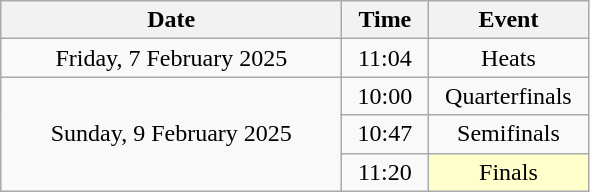<table class = "wikitable" style="text-align:center;">
<tr>
<th width=220>Date</th>
<th width=50>Time</th>
<th width=100>Event</th>
</tr>
<tr>
<td>Friday, 7 February 2025</td>
<td>11:04</td>
<td>Heats</td>
</tr>
<tr>
<td rowspan=3>Sunday, 9 February 2025</td>
<td>10:00</td>
<td>Quarterfinals</td>
</tr>
<tr>
<td>10:47</td>
<td>Semifinals</td>
</tr>
<tr>
<td>11:20</td>
<td bgcolor=ffffcc>Finals</td>
</tr>
</table>
